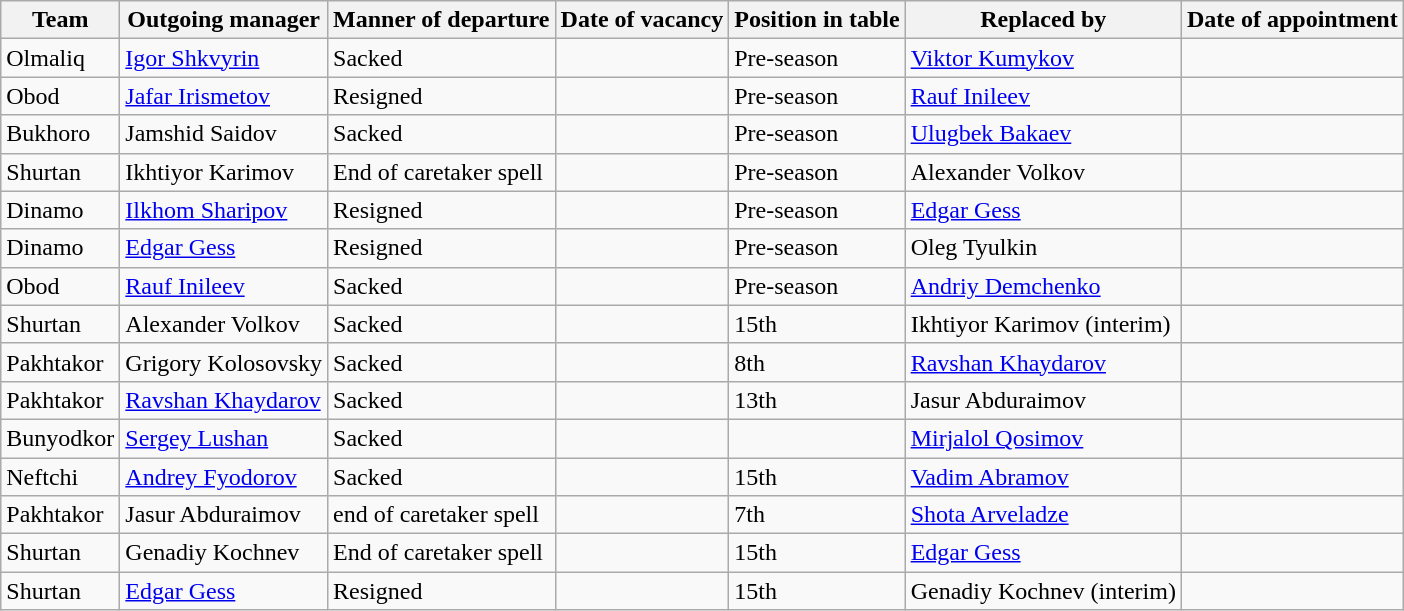<table class="wikitable sortable">
<tr>
<th>Team</th>
<th>Outgoing manager</th>
<th>Manner of departure</th>
<th>Date of vacancy</th>
<th>Position in table</th>
<th>Replaced by</th>
<th>Date of appointment</th>
</tr>
<tr>
<td>Olmaliq</td>
<td> <a href='#'>Igor Shkvyrin</a></td>
<td>Sacked</td>
<td></td>
<td>Pre-season</td>
<td> <a href='#'>Viktor Kumykov</a></td>
<td></td>
</tr>
<tr>
<td>Obod</td>
<td> <a href='#'>Jafar Irismetov</a></td>
<td>Resigned</td>
<td></td>
<td>Pre-season</td>
<td> <a href='#'>Rauf Inileev</a></td>
<td></td>
</tr>
<tr>
<td>Bukhoro</td>
<td> Jamshid Saidov</td>
<td>Sacked</td>
<td></td>
<td>Pre-season</td>
<td> <a href='#'>Ulugbek Bakaev</a></td>
<td></td>
</tr>
<tr>
<td>Shurtan</td>
<td> Ikhtiyor Karimov</td>
<td>End of caretaker spell</td>
<td></td>
<td>Pre-season</td>
<td>  Alexander Volkov</td>
<td></td>
</tr>
<tr>
<td>Dinamo</td>
<td> <a href='#'>Ilkhom Sharipov</a></td>
<td>Resigned</td>
<td></td>
<td>Pre-season</td>
<td> <a href='#'>Edgar Gess</a></td>
<td></td>
</tr>
<tr>
<td>Dinamo</td>
<td> <a href='#'>Edgar Gess</a></td>
<td>Resigned</td>
<td></td>
<td>Pre-season</td>
<td> Oleg Tyulkin</td>
<td></td>
</tr>
<tr>
<td>Obod</td>
<td> <a href='#'>Rauf Inileev</a></td>
<td>Sacked</td>
<td></td>
<td>Pre-season</td>
<td> <a href='#'>Andriy Demchenko</a></td>
<td></td>
</tr>
<tr>
<td>Shurtan</td>
<td> Alexander Volkov</td>
<td>Sacked</td>
<td></td>
<td>15th</td>
<td> Ikhtiyor Karimov (interim)</td>
<td></td>
</tr>
<tr>
<td>Pakhtakor</td>
<td> Grigory Kolosovsky</td>
<td>Sacked</td>
<td></td>
<td>8th</td>
<td> <a href='#'>Ravshan Khaydarov</a></td>
<td></td>
</tr>
<tr>
<td>Pakhtakor</td>
<td> <a href='#'>Ravshan Khaydarov</a></td>
<td>Sacked</td>
<td></td>
<td>13th</td>
<td> Jasur Abduraimov</td>
<td></td>
</tr>
<tr>
<td>Bunyodkor</td>
<td> <a href='#'>Sergey Lushan</a></td>
<td>Sacked</td>
<td></td>
<td></td>
<td> <a href='#'>Mirjalol Qosimov</a></td>
<td></td>
</tr>
<tr>
<td>Neftchi</td>
<td> <a href='#'>Andrey Fyodorov</a></td>
<td>Sacked</td>
<td></td>
<td>15th</td>
<td> <a href='#'>Vadim Abramov</a></td>
<td></td>
</tr>
<tr>
<td>Pakhtakor</td>
<td> Jasur Abduraimov</td>
<td>end of caretaker spell</td>
<td></td>
<td>7th</td>
<td> <a href='#'>Shota Arveladze</a></td>
<td></td>
</tr>
<tr>
<td>Shurtan</td>
<td> Genadiy Kochnev</td>
<td>End of caretaker spell</td>
<td></td>
<td>15th</td>
<td> <a href='#'>Edgar Gess</a></td>
<td></td>
</tr>
<tr>
<td>Shurtan</td>
<td> <a href='#'>Edgar Gess</a></td>
<td>Resigned</td>
<td></td>
<td>15th</td>
<td> Genadiy Kochnev (interim)</td>
<td></td>
</tr>
</table>
